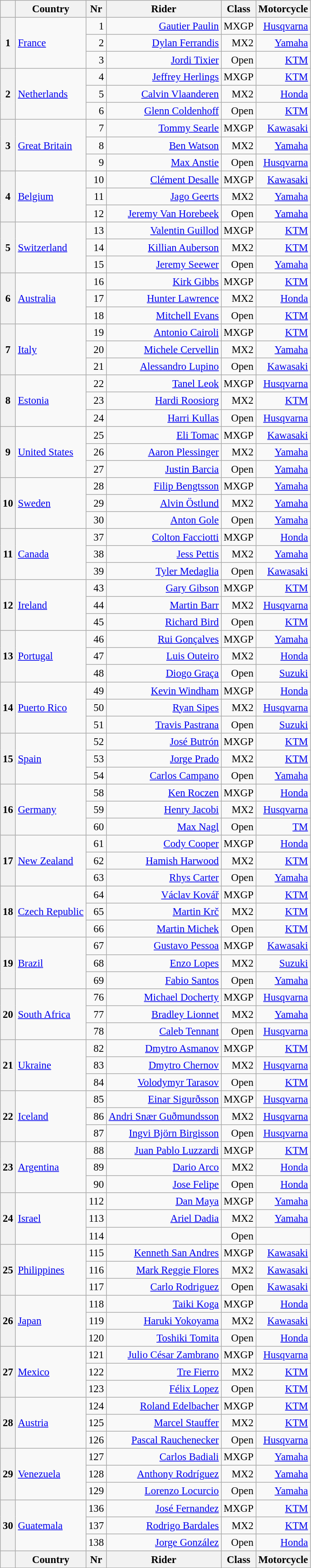<table class="wikitable" style="font-size: 95%">
<tr>
<th></th>
<th>Country</th>
<th>Nr</th>
<th>Rider</th>
<th>Class</th>
<th>Motorcycle</th>
</tr>
<tr>
<th rowspan=3>1</th>
<td rowspan=3> <a href='#'>France</a></td>
<td style="text-align:right;">1</td>
<td style="text-align:right;"><a href='#'>Gautier Paulin</a></td>
<td style="text-align:right;">MXGP</td>
<td style="text-align:right;"><a href='#'>Husqvarna</a></td>
</tr>
<tr>
<td style="text-align:right;">2</td>
<td style="text-align:right;"><a href='#'>Dylan Ferrandis</a></td>
<td style="text-align:right;">MX2</td>
<td style="text-align:right;"><a href='#'>Yamaha</a></td>
</tr>
<tr style="text-align:right;">
<td>3</td>
<td><a href='#'>Jordi Tixier</a></td>
<td>Open</td>
<td><a href='#'>KTM</a></td>
</tr>
<tr>
<th rowspan=3>2</th>
<td rowspan=3> <a href='#'>Netherlands</a></td>
<td style="text-align:right;">4</td>
<td style="text-align:right;"><a href='#'>Jeffrey Herlings</a></td>
<td style="text-align:right;">MXGP</td>
<td style="text-align:right;"><a href='#'>KTM</a></td>
</tr>
<tr style="text-align:right;">
<td>5</td>
<td><a href='#'>Calvin Vlaanderen</a></td>
<td>MX2</td>
<td><a href='#'>Honda</a></td>
</tr>
<tr style="text-align:right;">
<td>6</td>
<td><a href='#'>Glenn Coldenhoff</a></td>
<td>Open</td>
<td><a href='#'>KTM</a></td>
</tr>
<tr>
<th rowspan=3>3</th>
<td rowspan=3> <a href='#'>Great Britain</a></td>
<td style="text-align:right;">7</td>
<td style="text-align:right;"><a href='#'>Tommy Searle</a></td>
<td style="text-align:right;">MXGP</td>
<td style="text-align:right;"><a href='#'>Kawasaki</a></td>
</tr>
<tr>
<td style="text-align:right;">8</td>
<td style="text-align:right;"><a href='#'>Ben Watson</a></td>
<td style="text-align:right;">MX2</td>
<td style="text-align:right;"><a href='#'>Yamaha</a></td>
</tr>
<tr>
<td style="text-align:right;">9</td>
<td style="text-align:right;"><a href='#'>Max Anstie</a></td>
<td style="text-align:right;">Open</td>
<td style="text-align:right;"><a href='#'>Husqvarna</a></td>
</tr>
<tr>
<th rowspan=3>4</th>
<td rowspan=3> <a href='#'>Belgium</a></td>
<td style="text-align:right;">10</td>
<td style="text-align:right;"><a href='#'>Clément Desalle</a></td>
<td style="text-align:right;">MXGP</td>
<td style="text-align:right;"><a href='#'>Kawasaki</a></td>
</tr>
<tr>
<td style="text-align:right;">11</td>
<td style="text-align:right;"><a href='#'>Jago Geerts</a></td>
<td style="text-align:right;">MX2</td>
<td style="text-align:right;"><a href='#'>Yamaha</a></td>
</tr>
<tr>
<td style="text-align:right;">12</td>
<td style="text-align:right;"><a href='#'>Jeremy Van Horebeek</a></td>
<td style="text-align:right;">Open</td>
<td style="text-align:right;"><a href='#'>Yamaha</a></td>
</tr>
<tr>
<th rowspan=3>5</th>
<td rowspan=3> <a href='#'>Switzerland</a></td>
<td style="text-align:right;">13</td>
<td style="text-align:right;"><a href='#'>Valentin Guillod</a></td>
<td style="text-align:right;">MXGP</td>
<td style="text-align:right;"><a href='#'>KTM</a></td>
</tr>
<tr style="text-align:right;">
<td>14</td>
<td><a href='#'>Killian Auberson</a></td>
<td>MX2</td>
<td><a href='#'>KTM</a></td>
</tr>
<tr>
<td style="text-align:right;">15</td>
<td style="text-align:right;"><a href='#'>Jeremy Seewer</a></td>
<td style="text-align:right;">Open</td>
<td style="text-align:right;"><a href='#'>Yamaha</a></td>
</tr>
<tr>
<th rowspan=3>6</th>
<td rowspan=3> <a href='#'>Australia</a></td>
<td style="text-align:right;">16</td>
<td style="text-align:right;"><a href='#'>Kirk Gibbs</a></td>
<td style="text-align:right;">MXGP</td>
<td style="text-align:right;"><a href='#'>KTM</a></td>
</tr>
<tr>
<td style="text-align:right;">17</td>
<td style="text-align:right;"><a href='#'>Hunter Lawrence</a></td>
<td style="text-align:right;">MX2</td>
<td style="text-align:right;"><a href='#'>Honda</a></td>
</tr>
<tr>
<td style="text-align:right;">18</td>
<td style="text-align:right;"><a href='#'>Mitchell Evans</a></td>
<td style="text-align:right;">Open</td>
<td style="text-align:right;"><a href='#'>KTM</a></td>
</tr>
<tr>
<th rowspan=3>7</th>
<td rowspan=3> <a href='#'>Italy</a></td>
<td style="text-align:right;">19</td>
<td style="text-align:right;"><a href='#'>Antonio Cairoli</a></td>
<td style="text-align:right;">MXGP</td>
<td style="text-align:right;"><a href='#'>KTM</a></td>
</tr>
<tr>
<td style="text-align:right;">20</td>
<td style="text-align:right;"><a href='#'>Michele Cervellin</a></td>
<td style="text-align:right;">MX2</td>
<td style="text-align:right;"><a href='#'>Yamaha</a></td>
</tr>
<tr>
<td style="text-align:right;">21</td>
<td style="text-align:right;"><a href='#'>Alessandro Lupino</a></td>
<td style="text-align:right;">Open</td>
<td style="text-align:right;"><a href='#'>Kawasaki</a></td>
</tr>
<tr>
<th rowspan=3>8</th>
<td rowspan=3> <a href='#'>Estonia</a></td>
<td style="text-align:right;">22</td>
<td style="text-align:right;"><a href='#'>Tanel Leok</a></td>
<td style="text-align:right;">MXGP</td>
<td style="text-align:right;"><a href='#'>Husqvarna</a></td>
</tr>
<tr style="text-align:right;">
<td>23</td>
<td><a href='#'>Hardi Roosiorg</a></td>
<td>MX2</td>
<td><a href='#'>KTM</a></td>
</tr>
<tr>
<td style="text-align:right;">24</td>
<td style="text-align:right;"><a href='#'>Harri Kullas</a></td>
<td style="text-align:right;">Open</td>
<td style="text-align:right;"><a href='#'>Husqvarna</a></td>
</tr>
<tr>
<th rowspan=3>9</th>
<td rowspan=3> <a href='#'>United States</a></td>
<td style="text-align:right;">25</td>
<td style="text-align:right;"><a href='#'>Eli Tomac</a></td>
<td style="text-align:right;">MXGP</td>
<td style="text-align:right;"><a href='#'>Kawasaki</a></td>
</tr>
<tr>
<td style="text-align:right;">26</td>
<td style="text-align:right;"><a href='#'>Aaron Plessinger</a></td>
<td style="text-align:right;">MX2</td>
<td style="text-align:right;"><a href='#'>Yamaha</a></td>
</tr>
<tr>
<td style="text-align:right;">27</td>
<td style="text-align:right;"><a href='#'>Justin Barcia</a></td>
<td style="text-align:right;">Open</td>
<td style="text-align:right;"><a href='#'>Yamaha</a></td>
</tr>
<tr>
<th rowspan=3>10</th>
<td rowspan=3> <a href='#'>Sweden</a></td>
<td style="text-align:right;">28</td>
<td style="text-align:right;"><a href='#'>Filip Bengtsson</a></td>
<td style="text-align:right;">MXGP</td>
<td style="text-align:right;"><a href='#'>Yamaha</a></td>
</tr>
<tr>
<td style="text-align:right;">29</td>
<td style="text-align:right;"><a href='#'>Alvin Östlund</a></td>
<td style="text-align:right;">MX2</td>
<td style="text-align:right;"><a href='#'>Yamaha</a></td>
</tr>
<tr>
<td style="text-align:right;">30</td>
<td style="text-align:right;"><a href='#'>Anton Gole</a></td>
<td style="text-align:right;">Open</td>
<td style="text-align:right;"><a href='#'>Yamaha</a></td>
</tr>
<tr>
<th rowspan=3>11</th>
<td rowspan=3> <a href='#'>Canada</a></td>
<td style="text-align:right;">37</td>
<td style="text-align:right;"><a href='#'>Colton Facciotti</a></td>
<td style="text-align:right;">MXGP</td>
<td style="text-align:right;"><a href='#'>Honda</a></td>
</tr>
<tr>
<td style="text-align:right;">38</td>
<td style="text-align:right;"><a href='#'>Jess Pettis</a></td>
<td style="text-align:right;">MX2</td>
<td style="text-align:right;"><a href='#'>Yamaha</a></td>
</tr>
<tr>
<td style="text-align:right;">39</td>
<td style="text-align:right;"><a href='#'>Tyler Medaglia</a></td>
<td style="text-align:right;">Open</td>
<td style="text-align:right;"><a href='#'>Kawasaki</a></td>
</tr>
<tr>
<th rowspan=3>12</th>
<td rowspan=3> <a href='#'>Ireland</a></td>
<td style="text-align:right;">43</td>
<td style="text-align:right;"><a href='#'>Gary Gibson</a></td>
<td style="text-align:right;">MXGP</td>
<td style="text-align:right;"><a href='#'>KTM</a></td>
</tr>
<tr>
<td style="text-align:right;">44</td>
<td style="text-align:right;"><a href='#'>Martin Barr</a></td>
<td style="text-align:right;">MX2</td>
<td style="text-align:right;"><a href='#'>Husqvarna</a></td>
</tr>
<tr>
<td style="text-align:right;">45</td>
<td style="text-align:right;"><a href='#'>Richard Bird</a></td>
<td style="text-align:right;">Open</td>
<td style="text-align:right;"><a href='#'>KTM</a></td>
</tr>
<tr>
<th rowspan=3>13</th>
<td rowspan=3> <a href='#'>Portugal</a></td>
<td style="text-align:right;">46</td>
<td style="text-align:right;"><a href='#'>Rui Gonçalves</a></td>
<td style="text-align:right;">MXGP</td>
<td style="text-align:right;"><a href='#'>Yamaha</a></td>
</tr>
<tr style="text-align:right;">
<td>47</td>
<td><a href='#'>Luis Outeiro</a></td>
<td>MX2</td>
<td><a href='#'>Honda</a></td>
</tr>
<tr style="text-align:right;">
<td>48</td>
<td><a href='#'>Diogo Graça</a></td>
<td>Open</td>
<td><a href='#'>Suzuki</a></td>
</tr>
<tr>
<th rowspan=3>14</th>
<td rowspan=3> <a href='#'>Puerto Rico</a></td>
<td style="text-align:right;">49</td>
<td style="text-align:right;"><a href='#'>Kevin Windham</a></td>
<td style="text-align:right;">MXGP</td>
<td style="text-align:right;"><a href='#'>Honda</a></td>
</tr>
<tr>
<td style="text-align:right;">50</td>
<td style="text-align:right;"><a href='#'>Ryan Sipes</a></td>
<td style="text-align:right;">MX2</td>
<td style="text-align:right;"><a href='#'>Husqvarna</a></td>
</tr>
<tr style="text-align:right;">
<td>51</td>
<td><a href='#'>Travis Pastrana</a></td>
<td>Open</td>
<td><a href='#'>Suzuki</a></td>
</tr>
<tr>
<th rowspan=3>15</th>
<td rowspan=3> <a href='#'>Spain</a></td>
<td style="text-align:right;">52</td>
<td style="text-align:right;"><a href='#'>José Butrón</a></td>
<td style="text-align:right;">MXGP</td>
<td style="text-align:right;"><a href='#'>KTM</a></td>
</tr>
<tr>
<td style="text-align:right;">53</td>
<td style="text-align:right;"><a href='#'>Jorge Prado</a></td>
<td style="text-align:right;">MX2</td>
<td style="text-align:right;"><a href='#'>KTM</a></td>
</tr>
<tr>
<td style="text-align:right;">54</td>
<td style="text-align:right;"><a href='#'>Carlos Campano</a></td>
<td style="text-align:right;">Open</td>
<td style="text-align:right;"><a href='#'>Yamaha</a></td>
</tr>
<tr>
<th rowspan=3>16</th>
<td rowspan=3> <a href='#'>Germany</a></td>
<td style="text-align:right;">58</td>
<td style="text-align:right;"><a href='#'>Ken Roczen</a></td>
<td style="text-align:right;">MXGP</td>
<td style="text-align:right;"><a href='#'>Honda</a></td>
</tr>
<tr>
<td style="text-align:right;">59</td>
<td style="text-align:right;"><a href='#'>Henry Jacobi</a></td>
<td style="text-align:right;">MX2</td>
<td style="text-align:right;"><a href='#'>Husqvarna</a></td>
</tr>
<tr>
<td style="text-align:right;">60</td>
<td style="text-align:right;"><a href='#'>Max Nagl</a></td>
<td style="text-align:right;">Open</td>
<td style="text-align:right;"><a href='#'>TM</a></td>
</tr>
<tr>
<th rowspan=3>17</th>
<td rowspan=3> <a href='#'>New Zealand</a></td>
<td style="text-align:right;">61</td>
<td style="text-align:right;"><a href='#'>Cody Cooper</a></td>
<td style="text-align:right;">MXGP</td>
<td style="text-align:right;"><a href='#'>Honda</a></td>
</tr>
<tr style="text-align:right;">
<td>62</td>
<td><a href='#'>Hamish Harwood</a></td>
<td>MX2</td>
<td><a href='#'>KTM</a></td>
</tr>
<tr>
<td style="text-align:right;">63</td>
<td style="text-align:right;"><a href='#'>Rhys Carter</a></td>
<td style="text-align:right;">Open</td>
<td style="text-align:right;"><a href='#'>Yamaha</a></td>
</tr>
<tr>
<th rowspan=3>18</th>
<td rowspan=3> <a href='#'>Czech Republic</a></td>
<td style="text-align:right;">64</td>
<td style="text-align:right;"><a href='#'>Václav Kovář</a></td>
<td style="text-align:right;">MXGP</td>
<td style="text-align:right;"><a href='#'>KTM</a></td>
</tr>
<tr style="text-align:right;">
<td>65</td>
<td><a href='#'>Martin Krč</a></td>
<td>MX2</td>
<td><a href='#'>KTM</a></td>
</tr>
<tr style="text-align:right;">
<td>66</td>
<td><a href='#'>Martin Michek</a></td>
<td>Open</td>
<td><a href='#'>KTM</a></td>
</tr>
<tr>
<th rowspan=3>19</th>
<td rowspan=3> <a href='#'>Brazil</a></td>
<td style="text-align:right;">67</td>
<td style="text-align:right;"><a href='#'>Gustavo Pessoa</a></td>
<td style="text-align:right;">MXGP</td>
<td style="text-align:right;"><a href='#'>Kawasaki</a></td>
</tr>
<tr style="text-align:right;">
<td>68</td>
<td><a href='#'>Enzo Lopes</a></td>
<td>MX2</td>
<td><a href='#'>Suzuki</a></td>
</tr>
<tr>
<td style="text-align:right;">69</td>
<td style="text-align:right;"><a href='#'>Fabio Santos</a></td>
<td style="text-align:right;">Open</td>
<td style="text-align:right;"><a href='#'>Yamaha</a></td>
</tr>
<tr>
<th rowspan=3>20</th>
<td rowspan=3> <a href='#'>South Africa</a></td>
<td style="text-align:right;">76</td>
<td style="text-align:right;"><a href='#'>Michael Docherty</a></td>
<td style="text-align:right;">MXGP</td>
<td style="text-align:right;"><a href='#'>Husqvarna</a></td>
</tr>
<tr>
<td style="text-align:right;">77</td>
<td style="text-align:right;"><a href='#'>Bradley Lionnet</a></td>
<td style="text-align:right;">MX2</td>
<td style="text-align:right;"><a href='#'>Yamaha</a></td>
</tr>
<tr>
<td style="text-align:right;">78</td>
<td style="text-align:right;"><a href='#'>Caleb Tennant</a></td>
<td style="text-align:right;">Open</td>
<td style="text-align:right;"><a href='#'>Husqvarna</a></td>
</tr>
<tr>
<th rowspan=3>21</th>
<td rowspan=3> <a href='#'>Ukraine</a></td>
<td style="text-align:right;">82</td>
<td style="text-align:right;"><a href='#'>Dmytro Asmanov</a></td>
<td style="text-align:right;">MXGP</td>
<td style="text-align:right;"><a href='#'>KTM</a></td>
</tr>
<tr>
<td style="text-align:right;">83</td>
<td style="text-align:right;"><a href='#'>Dmytro Chernov</a></td>
<td style="text-align:right;">MX2</td>
<td style="text-align:right;"><a href='#'>Husqvarna</a></td>
</tr>
<tr style="text-align:right;">
<td>84</td>
<td><a href='#'>Volodymyr Tarasov</a></td>
<td>Open</td>
<td><a href='#'>KTM</a></td>
</tr>
<tr>
<th rowspan=3>22</th>
<td rowspan=3> <a href='#'>Iceland</a></td>
<td style="text-align:right;">85</td>
<td style="text-align:right;"><a href='#'>Einar Sigurðsson</a></td>
<td style="text-align:right;">MXGP</td>
<td style="text-align:right;"><a href='#'>Husqvarna</a></td>
</tr>
<tr>
<td style="text-align:right;">86</td>
<td style="text-align:right;"><a href='#'>Andri Snær Guðmundsson</a></td>
<td style="text-align:right;">MX2</td>
<td style="text-align:right;"><a href='#'>Husqvarna</a></td>
</tr>
<tr>
<td style="text-align:right;">87</td>
<td style="text-align:right;"><a href='#'>Ingvi Björn Birgisson</a></td>
<td style="text-align:right;">Open</td>
<td style="text-align:right;"><a href='#'>Husqvarna</a></td>
</tr>
<tr>
<th rowspan=3>23</th>
<td rowspan=3> <a href='#'>Argentina</a></td>
<td style="text-align:right;">88</td>
<td style="text-align:right;"><a href='#'>Juan Pablo Luzzardi</a></td>
<td style="text-align:right;">MXGP</td>
<td style="text-align:right;"><a href='#'>KTM</a></td>
</tr>
<tr style="text-align:right;">
<td>89</td>
<td><a href='#'>Dario Arco</a></td>
<td>MX2</td>
<td><a href='#'>Honda</a></td>
</tr>
<tr style="text-align:right;">
<td>90</td>
<td><a href='#'>Jose Felipe</a></td>
<td>Open</td>
<td><a href='#'>Honda</a></td>
</tr>
<tr>
<th rowspan=3>24</th>
<td rowspan=3> <a href='#'>Israel</a></td>
<td style="text-align:right;">112</td>
<td style="text-align:right;"><a href='#'>Dan Maya</a></td>
<td style="text-align:right;">MXGP</td>
<td style="text-align:right;"><a href='#'>Yamaha</a></td>
</tr>
<tr>
<td style="text-align:right;">113</td>
<td style="text-align:right;"><a href='#'>Ariel Dadia</a></td>
<td style="text-align:right;">MX2</td>
<td style="text-align:right;"><a href='#'>Yamaha</a></td>
</tr>
<tr style="text-align:right;">
<td>114</td>
<td></td>
<td>Open</td>
<td></td>
</tr>
<tr>
<th rowspan=3>25</th>
<td rowspan=3> <a href='#'>Philippines</a></td>
<td style="text-align:right;">115</td>
<td style="text-align:right;"><a href='#'>Kenneth San Andres</a></td>
<td style="text-align:right;">MXGP</td>
<td style="text-align:right;"><a href='#'>Kawasaki</a></td>
</tr>
<tr>
<td style="text-align:right;">116</td>
<td style="text-align:right;"><a href='#'>Mark Reggie Flores</a></td>
<td style="text-align:right;">MX2</td>
<td style="text-align:right;"><a href='#'>Kawasaki</a></td>
</tr>
<tr>
<td style="text-align:right;">117</td>
<td style="text-align:right;"><a href='#'>Carlo Rodriguez</a></td>
<td style="text-align:right;">Open</td>
<td style="text-align:right;"><a href='#'>Kawasaki</a></td>
</tr>
<tr>
<th rowspan=3>26</th>
<td rowspan=3> <a href='#'>Japan</a></td>
<td style="text-align:right;">118</td>
<td style="text-align:right;"><a href='#'>Taiki Koga</a></td>
<td style="text-align:right;">MXGP</td>
<td style="text-align:right;"><a href='#'>Honda</a></td>
</tr>
<tr>
<td style="text-align:right;">119</td>
<td style="text-align:right;"><a href='#'>Haruki Yokoyama</a></td>
<td style="text-align:right;">MX2</td>
<td style="text-align:right;"><a href='#'>Kawasaki</a></td>
</tr>
<tr style="text-align:right;">
<td>120</td>
<td><a href='#'>Toshiki Tomita</a></td>
<td>Open</td>
<td><a href='#'>Honda</a></td>
</tr>
<tr>
<th rowspan=3>27</th>
<td rowspan=3> <a href='#'>Mexico</a></td>
<td style="text-align:right;">121</td>
<td style="text-align:right;"><a href='#'>Julio César Zambrano</a></td>
<td style="text-align:right;">MXGP</td>
<td style="text-align:right;"><a href='#'>Husqvarna</a></td>
</tr>
<tr style="text-align:right;">
<td>122</td>
<td><a href='#'>Tre Fierro</a></td>
<td>MX2</td>
<td><a href='#'>KTM</a></td>
</tr>
<tr>
<td style="text-align:right;">123</td>
<td style="text-align:right;"><a href='#'>Félix Lopez</a></td>
<td style="text-align:right;">Open</td>
<td style="text-align:right;"><a href='#'>KTM</a></td>
</tr>
<tr>
<th rowspan=3>28</th>
<td rowspan=3> <a href='#'>Austria</a></td>
<td style="text-align:right;">124</td>
<td style="text-align:right;"><a href='#'>Roland Edelbacher</a></td>
<td style="text-align:right;">MXGP</td>
<td style="text-align:right;"><a href='#'>KTM</a></td>
</tr>
<tr style="text-align:right;">
<td>125</td>
<td><a href='#'>Marcel Stauffer</a></td>
<td>MX2</td>
<td><a href='#'>KTM</a></td>
</tr>
<tr>
<td style="text-align:right;">126</td>
<td style="text-align:right;"><a href='#'>Pascal Rauchenecker</a></td>
<td style="text-align:right;">Open</td>
<td style="text-align:right;"><a href='#'>Husqvarna</a></td>
</tr>
<tr>
<th rowspan=3>29</th>
<td rowspan=3> <a href='#'>Venezuela</a></td>
<td style="text-align:right;">127</td>
<td style="text-align:right;"><a href='#'>Carlos Badiali</a></td>
<td style="text-align:right;">MXGP</td>
<td style="text-align:right;"><a href='#'>Yamaha</a></td>
</tr>
<tr>
<td style="text-align:right;">128</td>
<td style="text-align:right;"><a href='#'>Anthony Rodríguez</a></td>
<td style="text-align:right;">MX2</td>
<td style="text-align:right;"><a href='#'>Yamaha</a></td>
</tr>
<tr>
<td style="text-align:right;">129</td>
<td style="text-align:right;"><a href='#'>Lorenzo Locurcio</a></td>
<td style="text-align:right;">Open</td>
<td style="text-align:right;"><a href='#'>Yamaha</a></td>
</tr>
<tr>
<th rowspan=3>30</th>
<td rowspan=3> <a href='#'>Guatemala</a></td>
<td style="text-align:right;">136</td>
<td style="text-align:right;"><a href='#'>José Fernandez</a></td>
<td style="text-align:right;">MXGP</td>
<td style="text-align:right;"><a href='#'>KTM</a></td>
</tr>
<tr style="text-align:right;">
<td>137</td>
<td><a href='#'>Rodrigo Bardales</a></td>
<td>MX2</td>
<td><a href='#'>KTM</a></td>
</tr>
<tr>
<td style="text-align:right;">138</td>
<td style="text-align:right;"><a href='#'>Jorge González</a></td>
<td style="text-align:right;">Open</td>
<td style="text-align:right;"><a href='#'>Honda</a></td>
</tr>
<tr>
<th></th>
<th>Country</th>
<th>Nr</th>
<th>Rider</th>
<th>Class</th>
<th>Motorcycle</th>
</tr>
</table>
